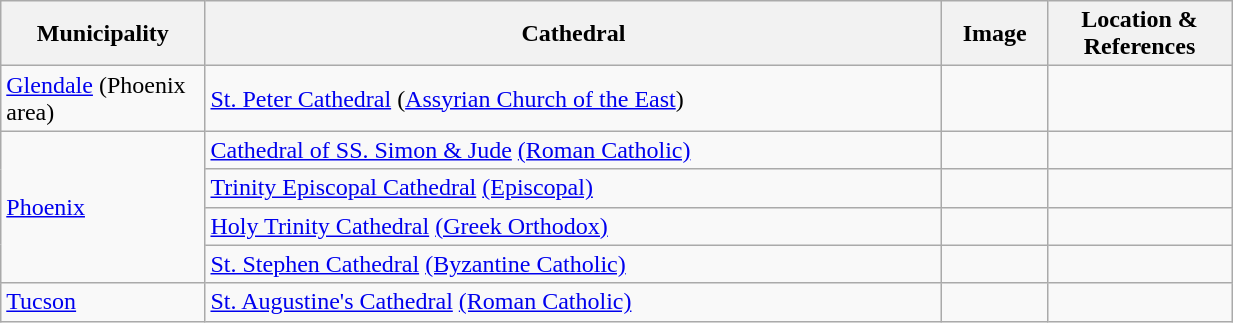<table width=65% class="wikitable">
<tr>
<th width = 10%>Municipality</th>
<th width = 40%>Cathedral</th>
<th width = 5%>Image</th>
<th width = 10%>Location & References</th>
</tr>
<tr>
<td><a href='#'>Glendale</a> (Phoenix area)</td>
<td><a href='#'>St. Peter Cathedral</a> (<a href='#'>Assyrian Church of the East</a>)</td>
<td></td>
<td><small></small><br></td>
</tr>
<tr>
<td rowspan=4><a href='#'>Phoenix</a></td>
<td><a href='#'>Cathedral of SS. Simon & Jude</a> <a href='#'>(Roman Catholic)</a></td>
<td></td>
<td><small><br></small></td>
</tr>
<tr>
<td><a href='#'>Trinity Episcopal Cathedral</a> <a href='#'>(Episcopal)</a></td>
<td></td>
<td><small><br></small></td>
</tr>
<tr>
<td><a href='#'>Holy Trinity Cathedral</a> <a href='#'>(Greek Orthodox)</a></td>
<td></td>
<td><small><br></small></td>
</tr>
<tr>
<td><a href='#'>St. Stephen Cathedral</a> <a href='#'>(Byzantine Catholic)</a></td>
<td></td>
<td><small><br></small></td>
</tr>
<tr>
<td><a href='#'>Tucson</a></td>
<td><a href='#'>St. Augustine's Cathedral</a> <a href='#'>(Roman Catholic)</a></td>
<td></td>
<td><small><br></small></td>
</tr>
</table>
